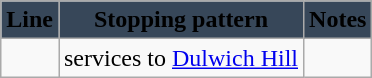<table class="wikitable">
<tr>
<th style=background:#374759><span>Line</span></th>
<th style=background:#374759><span>Stopping pattern</span></th>
<th style=background:#374759><span>Notes</span></th>
</tr>
<tr>
<td></td>
<td>services to <a href='#'>Dulwich Hill</a></td>
<td></td>
</tr>
</table>
